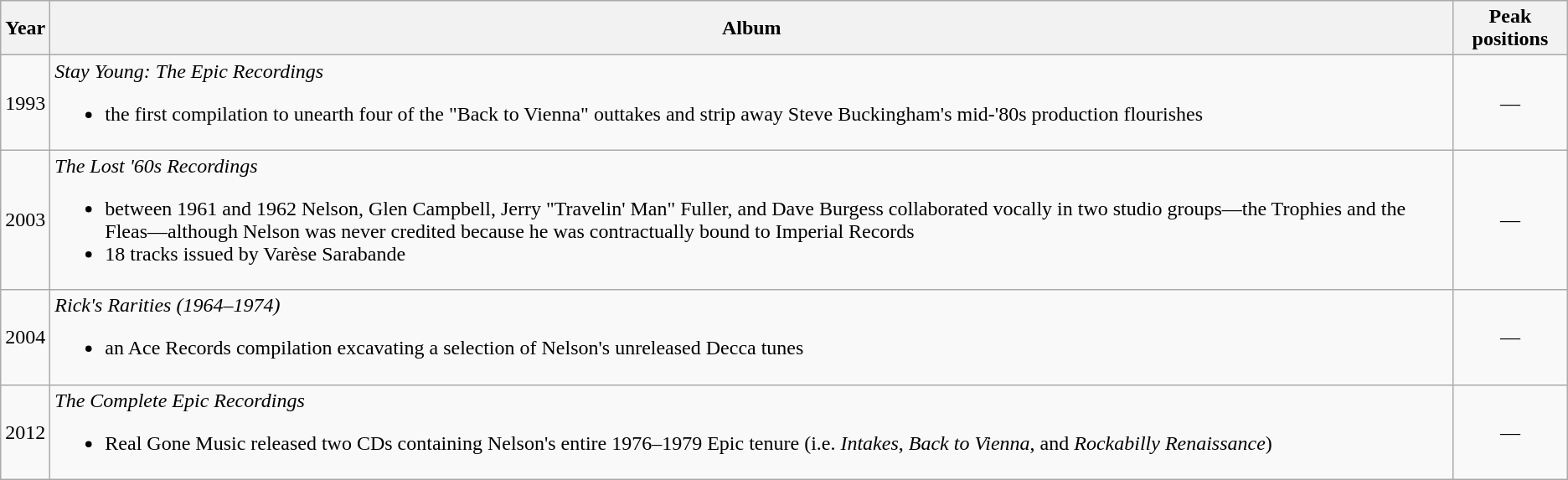<table class="wikitable">
<tr>
<th>Year</th>
<th>Album</th>
<th colspan="1">Peak positions</th>
</tr>
<tr>
<td>1993</td>
<td><em>Stay Young: The Epic Recordings</em><br><ul><li>the first compilation to unearth four of the "Back to Vienna" outtakes and strip away Steve Buckingham's mid-'80s production flourishes</li></ul></td>
<td align="center">—</td>
</tr>
<tr>
<td>2003</td>
<td><em>The Lost '60s Recordings</em><br><ul><li>between 1961 and 1962 Nelson, Glen Campbell, Jerry "Travelin' Man" Fuller, and Dave Burgess collaborated vocally in two studio groups—the Trophies and the Fleas—although Nelson was never credited because he was contractually bound to Imperial Records</li><li>18 tracks issued by Varèse Sarabande</li></ul></td>
<td align="center">—</td>
</tr>
<tr>
<td>2004</td>
<td><em>Rick's Rarities (1964–1974)</em><br><ul><li>an Ace Records compilation excavating a selection of Nelson's unreleased Decca tunes</li></ul></td>
<td align="center">—</td>
</tr>
<tr>
<td>2012</td>
<td><em>The Complete Epic Recordings</em><br><ul><li>Real Gone Music released two CDs containing Nelson's entire 1976–1979 Epic tenure (i.e. <em>Intakes</em>, <em>Back to Vienna</em>, and <em>Rockabilly Renaissance</em>)</li></ul></td>
<td align="center">—</td>
</tr>
</table>
